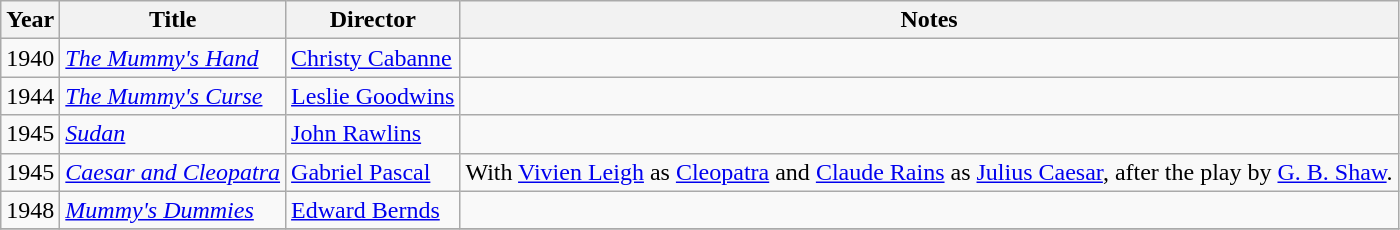<table class="wikitable sortable">
<tr>
<th>Year</th>
<th>Title</th>
<th>Director</th>
<th>Notes</th>
</tr>
<tr>
<td>1940</td>
<td><em><a href='#'>The Mummy's Hand</a></em></td>
<td><a href='#'>Christy Cabanne</a></td>
<td></td>
</tr>
<tr>
<td>1944</td>
<td><em><a href='#'>The Mummy's Curse</a></em></td>
<td><a href='#'>Leslie Goodwins</a></td>
<td></td>
</tr>
<tr>
<td>1945</td>
<td><em><a href='#'>Sudan</a></em></td>
<td><a href='#'>John Rawlins</a></td>
<td></td>
</tr>
<tr>
<td>1945</td>
<td><em><a href='#'>Caesar and Cleopatra</a></em></td>
<td><a href='#'>Gabriel Pascal</a></td>
<td>With <a href='#'>Vivien Leigh</a> as <a href='#'>Cleopatra</a> and <a href='#'>Claude Rains</a> as <a href='#'>Julius Caesar</a>, after the play by <a href='#'>G. B. Shaw</a>.</td>
</tr>
<tr>
<td>1948</td>
<td><em><a href='#'>Mummy's Dummies</a></em></td>
<td><a href='#'>Edward Bernds</a></td>
<td></td>
</tr>
<tr>
</tr>
</table>
